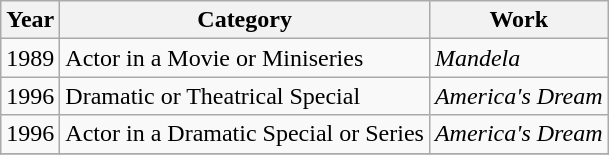<table class="wikitable unsortable">
<tr>
<th>Year</th>
<th>Category</th>
<th>Work</th>
</tr>
<tr>
<td>1989</td>
<td>Actor in a Movie or Miniseries</td>
<td><em>Mandela</em></td>
</tr>
<tr>
<td>1996</td>
<td>Dramatic or Theatrical Special</td>
<td><em>America's Dream</em></td>
</tr>
<tr>
<td>1996</td>
<td>Actor in a Dramatic Special or Series</td>
<td><em>America's Dream</em></td>
</tr>
<tr>
</tr>
</table>
